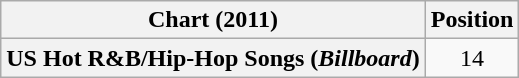<table class="wikitable plainrowheaders" style="text-align:center">
<tr>
<th scope="col">Chart (2011)</th>
<th scope="col">Position</th>
</tr>
<tr>
<th scope="row">US Hot R&B/Hip-Hop Songs (<em>Billboard</em>)</th>
<td>14</td>
</tr>
</table>
